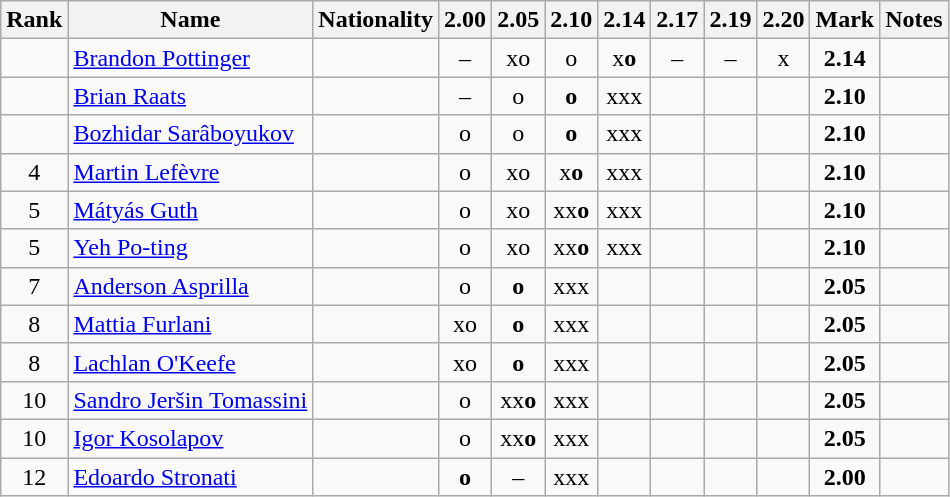<table class="wikitable sortable" style="text-align:center">
<tr>
<th>Rank</th>
<th>Name</th>
<th>Nationality</th>
<th>2.00</th>
<th>2.05</th>
<th>2.10</th>
<th>2.14</th>
<th>2.17</th>
<th>2.19</th>
<th>2.20</th>
<th>Mark</th>
<th>Notes</th>
</tr>
<tr>
<td></td>
<td align="left"><a href='#'>Brandon Pottinger</a></td>
<td align="left"></td>
<td>–</td>
<td>xo</td>
<td>o</td>
<td>x<strong>o</strong></td>
<td>–</td>
<td>–</td>
<td>x</td>
<td><strong>2.14</strong></td>
<td></td>
</tr>
<tr>
<td></td>
<td align="left"><a href='#'>Brian Raats</a></td>
<td align="left"></td>
<td>–</td>
<td>o</td>
<td><strong>o</strong></td>
<td>xxx</td>
<td></td>
<td></td>
<td></td>
<td><strong>2.10</strong></td>
<td></td>
</tr>
<tr>
<td></td>
<td align="left"><a href='#'>Bozhidar Sarâboyukov</a></td>
<td align="left"></td>
<td>o</td>
<td>o</td>
<td><strong>o</strong></td>
<td>xxx</td>
<td></td>
<td></td>
<td></td>
<td><strong>2.10</strong></td>
<td></td>
</tr>
<tr>
<td>4</td>
<td align="left"><a href='#'>Martin Lefèvre</a></td>
<td align="left"></td>
<td>o</td>
<td>xo</td>
<td>x<strong>o</strong></td>
<td>xxx</td>
<td></td>
<td></td>
<td></td>
<td><strong>2.10</strong></td>
<td></td>
</tr>
<tr>
<td>5</td>
<td align="left"><a href='#'>Mátyás Guth</a></td>
<td align="left"></td>
<td>o</td>
<td>xo</td>
<td>xx<strong>o</strong></td>
<td>xxx</td>
<td></td>
<td></td>
<td></td>
<td><strong>2.10</strong></td>
<td></td>
</tr>
<tr>
<td>5</td>
<td align="left"><a href='#'>Yeh Po-ting</a></td>
<td align="left"></td>
<td>o</td>
<td>xo</td>
<td>xx<strong>o</strong></td>
<td>xxx</td>
<td></td>
<td></td>
<td></td>
<td><strong>2.10</strong></td>
<td></td>
</tr>
<tr>
<td>7</td>
<td align="left"><a href='#'>Anderson Asprilla</a></td>
<td align="left"></td>
<td>o</td>
<td><strong>o</strong></td>
<td>xxx</td>
<td></td>
<td></td>
<td></td>
<td></td>
<td><strong>2.05</strong></td>
<td></td>
</tr>
<tr>
<td>8</td>
<td align="left"><a href='#'>Mattia Furlani</a></td>
<td align="left"></td>
<td>xo</td>
<td><strong>o</strong></td>
<td>xxx</td>
<td></td>
<td></td>
<td></td>
<td></td>
<td><strong>2.05</strong></td>
<td></td>
</tr>
<tr>
<td>8</td>
<td align="left"><a href='#'>Lachlan O'Keefe</a></td>
<td align="left"></td>
<td>xo</td>
<td><strong>o</strong></td>
<td>xxx</td>
<td></td>
<td></td>
<td></td>
<td></td>
<td><strong>2.05</strong></td>
<td></td>
</tr>
<tr>
<td>10</td>
<td align="left"><a href='#'>Sandro Jeršin Tomassini</a></td>
<td align="left"></td>
<td>o</td>
<td>xx<strong>o</strong></td>
<td>xxx</td>
<td></td>
<td></td>
<td></td>
<td></td>
<td><strong>2.05</strong></td>
<td></td>
</tr>
<tr>
<td>10</td>
<td align="left"><a href='#'>Igor Kosolapov</a></td>
<td align="left"></td>
<td>o</td>
<td>xx<strong>o</strong></td>
<td>xxx</td>
<td></td>
<td></td>
<td></td>
<td></td>
<td><strong>2.05</strong></td>
<td></td>
</tr>
<tr>
<td>12</td>
<td align="left"><a href='#'>Edoardo Stronati</a></td>
<td align="left"></td>
<td><strong>o</strong></td>
<td>–</td>
<td>xxx</td>
<td></td>
<td></td>
<td></td>
<td></td>
<td><strong>2.00</strong></td>
<td></td>
</tr>
</table>
